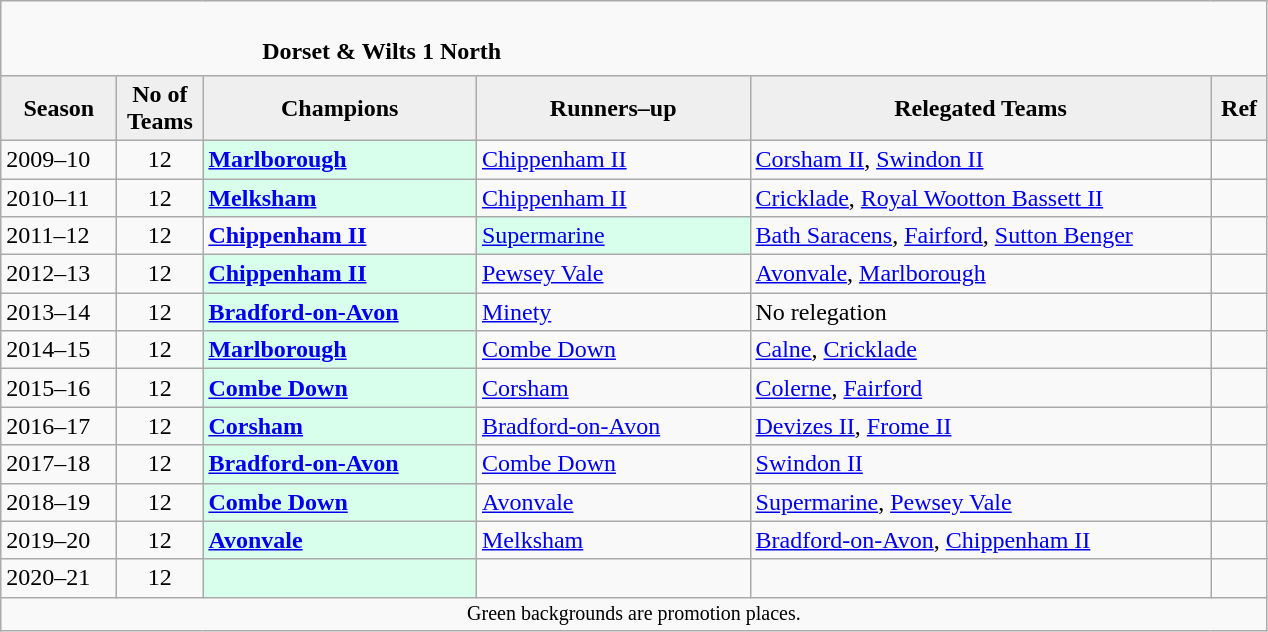<table class="wikitable" style="text-align: left;">
<tr>
<td colspan="11" cellpadding="0" cellspacing="0"><br><table border="0" style="width:100%;" cellpadding="0" cellspacing="0">
<tr>
<td style="width:20%; border:0;"></td>
<td style="border:0;"><strong>Dorset & Wilts 1 North</strong></td>
<td style="width:20%; border:0;"></td>
</tr>
</table>
</td>
</tr>
<tr>
<th style="background:#efefef; width:70px;">Season</th>
<th style="background:#efefef; width:50px;">No of Teams</th>
<th style="background:#efefef; width:175px;">Champions</th>
<th style="background:#efefef; width:175px;">Runners–up</th>
<th style="background:#efefef; width:300px;">Relegated Teams</th>
<th style="background:#efefef; width:30px;">Ref</th>
</tr>
<tr align=left>
<td>2009–10</td>
<td style="text-align: center;">12</td>
<td style="background:#d8ffeb;"><strong><a href='#'>Marlborough</a></strong></td>
<td><a href='#'>Chippenham II</a></td>
<td><a href='#'>Corsham II</a>, <a href='#'>Swindon II</a></td>
<td></td>
</tr>
<tr>
<td>2010–11</td>
<td style="text-align: center;">12</td>
<td style="background:#d8ffeb;"><strong><a href='#'>Melksham</a></strong></td>
<td><a href='#'>Chippenham II</a></td>
<td><a href='#'>Cricklade</a>, <a href='#'>Royal Wootton Bassett II</a></td>
<td></td>
</tr>
<tr>
<td>2011–12</td>
<td style="text-align: center;">12</td>
<td><strong><a href='#'>Chippenham II</a></strong></td>
<td style="background:#d8ffeb;"><a href='#'>Supermarine</a></td>
<td><a href='#'>Bath Saracens</a>, <a href='#'>Fairford</a>, <a href='#'>Sutton Benger</a></td>
<td></td>
</tr>
<tr>
<td>2012–13</td>
<td style="text-align: center;">12</td>
<td style="background:#d8ffeb;"><strong><a href='#'>Chippenham II</a></strong></td>
<td><a href='#'>Pewsey Vale</a></td>
<td><a href='#'>Avonvale</a>, <a href='#'>Marlborough</a></td>
<td></td>
</tr>
<tr>
<td>2013–14</td>
<td style="text-align: center;">12</td>
<td style="background:#d8ffeb;"><strong><a href='#'>Bradford-on-Avon</a></strong></td>
<td><a href='#'>Minety</a></td>
<td>No relegation</td>
<td></td>
</tr>
<tr>
<td>2014–15</td>
<td style="text-align: center;">12</td>
<td style="background:#d8ffeb;"><strong><a href='#'>Marlborough</a></strong></td>
<td><a href='#'>Combe Down</a></td>
<td><a href='#'>Calne</a>, <a href='#'>Cricklade</a></td>
<td></td>
</tr>
<tr>
<td>2015–16</td>
<td style="text-align: center;">12</td>
<td style="background:#d8ffeb;"><strong><a href='#'>Combe Down</a></strong></td>
<td><a href='#'>Corsham</a></td>
<td><a href='#'>Colerne</a>, <a href='#'>Fairford</a></td>
<td></td>
</tr>
<tr>
<td>2016–17</td>
<td style="text-align: center;">12</td>
<td style="background:#d8ffeb;"><strong><a href='#'>Corsham</a></strong></td>
<td><a href='#'>Bradford-on-Avon</a></td>
<td><a href='#'>Devizes II</a>, <a href='#'>Frome II</a></td>
<td></td>
</tr>
<tr>
<td>2017–18</td>
<td style="text-align: center;">12</td>
<td style="background:#d8ffeb;"><strong><a href='#'>Bradford-on-Avon</a></strong></td>
<td><a href='#'>Combe Down</a></td>
<td><a href='#'>Swindon II</a></td>
<td></td>
</tr>
<tr>
<td>2018–19</td>
<td style="text-align: center;">12</td>
<td style="background:#d8ffeb;"><strong><a href='#'>Combe Down</a></strong></td>
<td><a href='#'>Avonvale</a></td>
<td><a href='#'>Supermarine</a>, <a href='#'>Pewsey Vale</a></td>
<td></td>
</tr>
<tr>
<td>2019–20</td>
<td style="text-align: center;">12</td>
<td style="background:#d8ffeb;"><strong><a href='#'>Avonvale</a></strong></td>
<td><a href='#'>Melksham</a></td>
<td><a href='#'>Bradford-on-Avon</a>, <a href='#'>Chippenham II</a></td>
<td></td>
</tr>
<tr>
<td>2020–21</td>
<td style="text-align: center;">12</td>
<td style="background:#d8ffeb;"></td>
<td></td>
<td></td>
<td></td>
</tr>
<tr>
<td colspan="15"  style="border:0; font-size:smaller; text-align:center;">Green backgrounds are promotion places.</td>
</tr>
</table>
